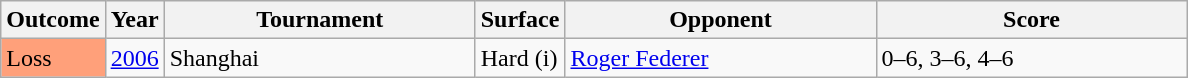<table class="sortable wikitable">
<tr>
<th>Outcome</th>
<th>Year</th>
<th width=200>Tournament</th>
<th>Surface</th>
<th width=200>Opponent</th>
<th width=200 class="unsortable">Score</th>
</tr>
<tr -bgcolor=FFFF99>
<td bgcolor=FFA07A>Loss</td>
<td><a href='#'>2006</a></td>
<td>Shanghai</td>
<td>Hard (i)</td>
<td> <a href='#'>Roger Federer</a></td>
<td>0–6, 3–6, 4–6</td>
</tr>
</table>
